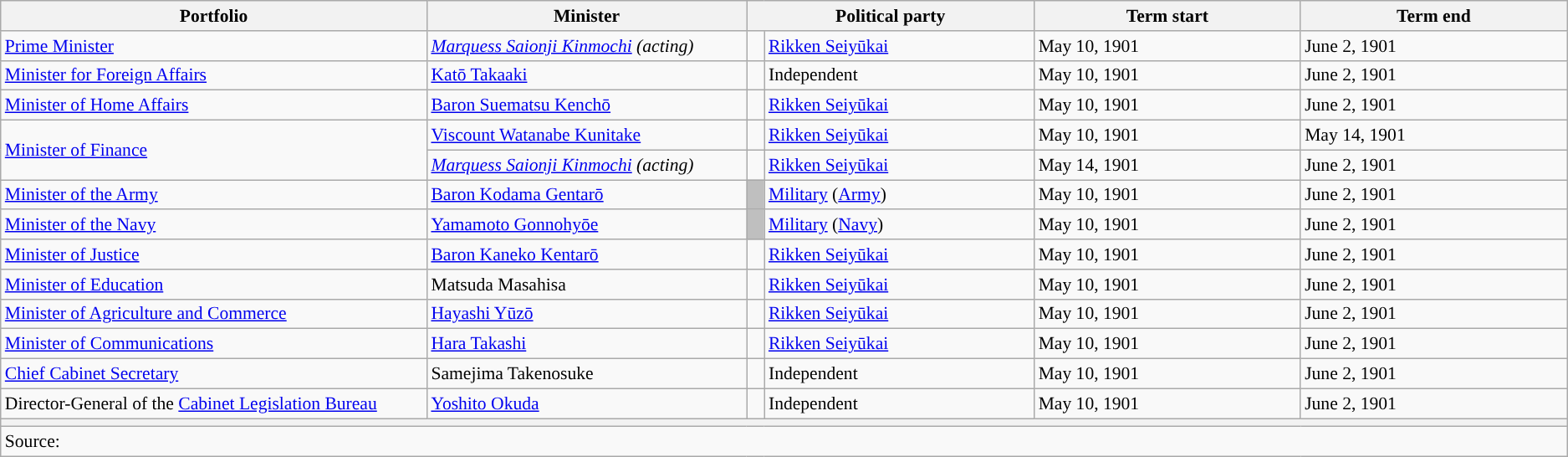<table class="wikitable" style="font-size: 90%;">
<tr>
<th scope="col" width="20%">Portfolio</th>
<th scope="col" width="15%">Minister</th>
<th colspan="2" scope="col" width="13.5%">Political party</th>
<th scope="col" width="12.5%">Term start</th>
<th scope="col" width="12.5%">Term end</th>
</tr>
<tr>
<td><a href='#'>Prime Minister</a></td>
<td><em><a href='#'>Marquess Saionji Kinmochi</a> (acting)</em></td>
<td style="color:inherit;background:"></td>
<td><a href='#'>Rikken Seiyūkai</a></td>
<td>May 10, 1901</td>
<td>June 2, 1901</td>
</tr>
<tr>
<td><a href='#'>Minister for Foreign Affairs</a></td>
<td><a href='#'>Katō Takaaki</a></td>
<td style="color:inherit;background:"></td>
<td>Independent</td>
<td>May 10, 1901</td>
<td>June 2, 1901</td>
</tr>
<tr>
<td><a href='#'>Minister of Home Affairs</a></td>
<td><a href='#'>Baron Suematsu Kenchō</a></td>
<td style="color:inherit;background:"></td>
<td><a href='#'>Rikken Seiyūkai</a></td>
<td>May 10, 1901</td>
<td>June 2, 1901</td>
</tr>
<tr>
<td rowspan="2"><a href='#'>Minister of Finance</a></td>
<td><a href='#'>Viscount Watanabe Kunitake</a></td>
<td style="color:inherit;background:"></td>
<td><a href='#'>Rikken Seiyūkai</a></td>
<td>May 10, 1901</td>
<td>May 14, 1901</td>
</tr>
<tr>
<td><em><a href='#'>Marquess Saionji Kinmochi</a> (acting)</em></td>
<td style="color:inherit;background:"></td>
<td><a href='#'>Rikken Seiyūkai</a></td>
<td>May 14, 1901</td>
<td>June 2, 1901</td>
</tr>
<tr>
<td><a href='#'>Minister of the Army</a></td>
<td><a href='#'>Baron Kodama Gentarō</a></td>
<td style="color:inherit;background:#bfbfbf"></td>
<td><a href='#'>Military</a> (<a href='#'>Army</a>)</td>
<td>May 10, 1901</td>
<td>June 2, 1901</td>
</tr>
<tr>
<td><a href='#'>Minister of the Navy</a></td>
<td><a href='#'>Yamamoto Gonnohyōe</a></td>
<td style="color:inherit;background:#bfbfbf"></td>
<td><a href='#'>Military</a> (<a href='#'>Navy</a>)</td>
<td>May 10, 1901</td>
<td>June 2, 1901</td>
</tr>
<tr>
<td><a href='#'>Minister of Justice</a></td>
<td><a href='#'>Baron Kaneko Kentarō</a></td>
<td style="color:inherit;background:"></td>
<td><a href='#'>Rikken Seiyūkai</a></td>
<td>May 10, 1901</td>
<td>June 2, 1901</td>
</tr>
<tr>
<td><a href='#'>Minister of Education</a></td>
<td>Matsuda Masahisa</td>
<td style="color:inherit;background:"></td>
<td><a href='#'>Rikken Seiyūkai</a></td>
<td>May 10, 1901</td>
<td>June 2, 1901</td>
</tr>
<tr>
<td><a href='#'>Minister of Agriculture and Commerce</a></td>
<td><a href='#'>Hayashi Yūzō</a></td>
<td style="color:inherit;background:"></td>
<td><a href='#'>Rikken Seiyūkai</a></td>
<td>May 10, 1901</td>
<td>June 2, 1901</td>
</tr>
<tr>
<td><a href='#'>Minister of Communications</a></td>
<td><a href='#'>Hara Takashi</a></td>
<td style="color:inherit;background:"></td>
<td><a href='#'>Rikken Seiyūkai</a></td>
<td>May 10, 1901</td>
<td>June 2, 1901</td>
</tr>
<tr>
<td><a href='#'>Chief Cabinet Secretary</a></td>
<td>Samejima Takenosuke</td>
<td style="color:inherit;background:"></td>
<td>Independent</td>
<td>May 10, 1901</td>
<td>June 2, 1901</td>
</tr>
<tr>
<td>Director-General of the <a href='#'>Cabinet Legislation Bureau</a></td>
<td><a href='#'>Yoshito Okuda</a></td>
<td style="color:inherit;background:"></td>
<td>Independent</td>
<td>May 10, 1901</td>
<td>June 2, 1901</td>
</tr>
<tr>
<th colspan="6"></th>
</tr>
<tr>
<td colspan="6">Source:</td>
</tr>
</table>
